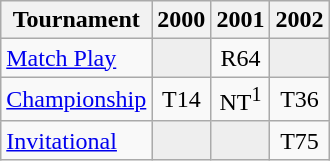<table class="wikitable" style="text-align:center;">
<tr>
<th>Tournament</th>
<th>2000</th>
<th>2001</th>
<th>2002</th>
</tr>
<tr>
<td align="left"><a href='#'>Match Play</a></td>
<td style="background:#eeeeee;"></td>
<td>R64</td>
<td style="background:#eeeeee;"></td>
</tr>
<tr>
<td align="left"><a href='#'>Championship</a></td>
<td>T14</td>
<td>NT<sup>1</sup></td>
<td>T36</td>
</tr>
<tr>
<td align="left"><a href='#'>Invitational</a></td>
<td style="background:#eeeeee;"></td>
<td style="background:#eeeeee;"></td>
<td>T75</td>
</tr>
</table>
